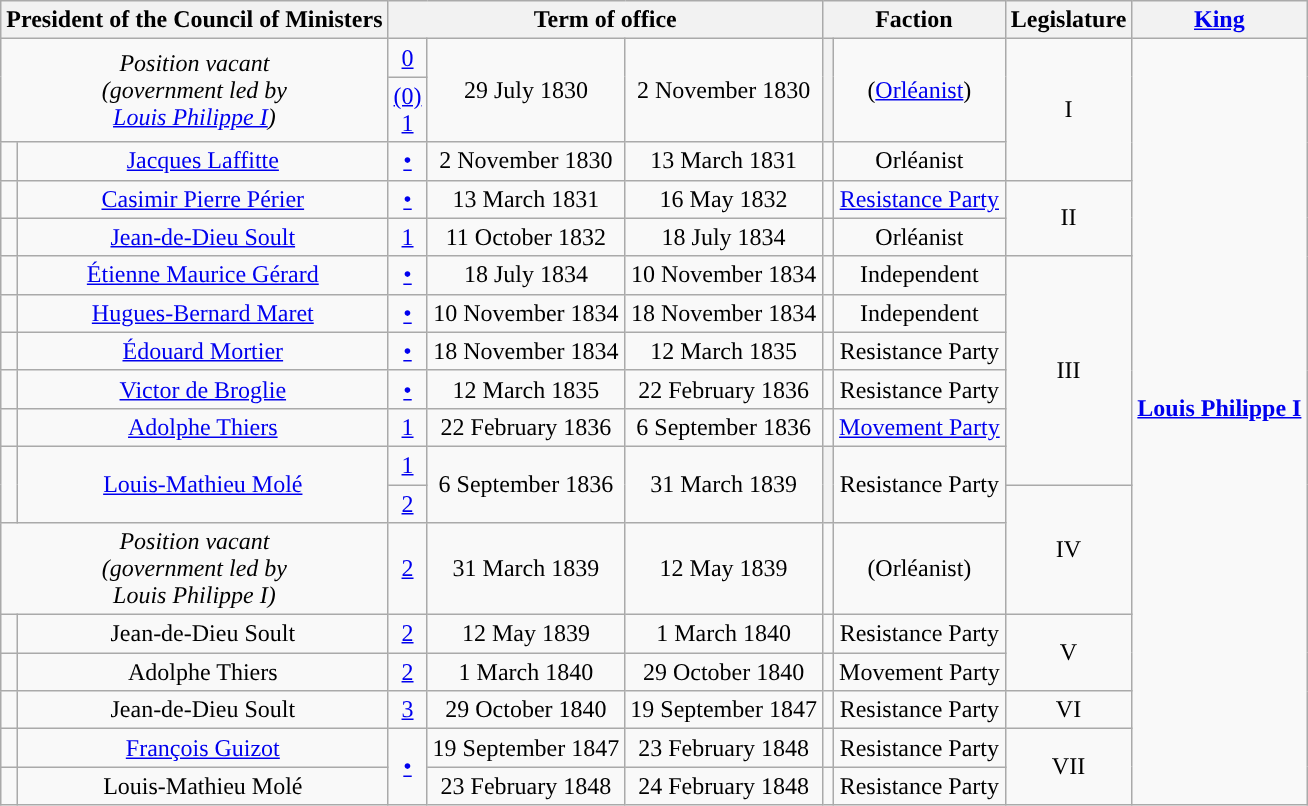<table class="wikitable" style="text-align:center;">
<tr>
<th colspan=2>President of the Council of Ministers<br></th>
<th colspan=3>Term of office</th>
<th colspan=2>Faction</th>
<th>Legislature<br></th>
<th><a href='#'>King</a><br></th>
</tr>
<tr>
<td colspan=2 rowspan=2><em>Position vacant<br>(government led by<br><a href='#'>Louis Philippe I</a>)</em></td>
<td><a href='#'>0</a></td>
<td rowspan=2>29 July 1830</td>
<td rowspan=2>2 November 1830</td>
<th rowspan=2 style="background:"></th>
<td rowspan=2>(<a href='#'>Orléanist</a>)</td>
<td rowspan=3>I<br></td>
<td rowspan=18><strong><a href='#'>Louis Philippe I</a></strong><br><br></td>
</tr>
<tr>
<td><a href='#'>(0)</a><br><a href='#'>1</a></td>
</tr>
<tr>
<td></td>
<td><a href='#'>Jacques Laffitte</a><br></td>
<td><a href='#'>•</a></td>
<td>2 November 1830</td>
<td>13 March 1831</td>
<td style="background:"></td>
<td>Orléanist</td>
</tr>
<tr>
<td></td>
<td><a href='#'>Casimir Pierre Périer</a><br></td>
<td><a href='#'>•</a></td>
<td>13 March 1831</td>
<td>16 May 1832</td>
<td style="background:"></td>
<td><a href='#'>Resistance Party</a></td>
<td rowspan=2>II<br></td>
</tr>
<tr>
<td></td>
<td><a href='#'>Jean-de-Dieu Soult</a><br></td>
<td><a href='#'>1</a></td>
<td>11 October 1832</td>
<td>18 July 1834</td>
<td style="background:"></td>
<td>Orléanist</td>
</tr>
<tr>
<td></td>
<td><a href='#'>Étienne Maurice Gérard</a><br></td>
<td><a href='#'>•</a></td>
<td>18 July 1834</td>
<td>10 November 1834</td>
<td style="background:"></td>
<td>Independent</td>
<td rowspan=6>III<br></td>
</tr>
<tr>
<td></td>
<td><a href='#'>Hugues-Bernard Maret</a><br></td>
<td><a href='#'>•</a></td>
<td>10 November 1834</td>
<td>18 November 1834</td>
<td style="background:"></td>
<td>Independent</td>
</tr>
<tr>
<td></td>
<td><a href='#'>Édouard Mortier</a><br></td>
<td><a href='#'>•</a></td>
<td>18 November 1834</td>
<td>12 March 1835</td>
<td style="background:"></td>
<td>Resistance Party</td>
</tr>
<tr>
<td></td>
<td><a href='#'>Victor de Broglie</a><br></td>
<td><a href='#'>•</a></td>
<td>12 March 1835</td>
<td>22 February 1836</td>
<td style="background:"></td>
<td>Resistance Party</td>
</tr>
<tr>
<td></td>
<td><a href='#'>Adolphe Thiers</a><br></td>
<td><a href='#'>1</a></td>
<td>22 February 1836</td>
<td>6 September 1836</td>
<td style="background:"></td>
<td><a href='#'>Movement Party</a></td>
</tr>
<tr>
<td rowspan=2></td>
<td rowspan=2><a href='#'>Louis-Mathieu Molé</a><br></td>
<td><a href='#'>1</a></td>
<td rowspan=2>6 September 1836</td>
<td rowspan=2>31 March 1839</td>
<th rowspan=2 style="background:"></th>
<td rowspan=2>Resistance Party</td>
</tr>
<tr>
<td><a href='#'>2</a></td>
<td rowspan=2>IV<br></td>
</tr>
<tr>
<td colspan=2><em>Position vacant<br>(government led by<br>Louis Philippe I)</em></td>
<td><a href='#'>2</a></td>
<td>31 March 1839</td>
<td>12 May 1839</td>
<td style="background:"></td>
<td>(Orléanist)</td>
</tr>
<tr>
<td></td>
<td>Jean-de-Dieu Soult<br></td>
<td><a href='#'>2</a></td>
<td>12 May 1839</td>
<td>1 March 1840</td>
<td style="background:"></td>
<td>Resistance Party</td>
<td rowspan=2>V<br></td>
</tr>
<tr>
<td></td>
<td>Adolphe Thiers<br></td>
<td><a href='#'>2</a></td>
<td>1 March 1840</td>
<td>29 October 1840</td>
<td style="background:"></td>
<td>Movement Party</td>
</tr>
<tr>
<td></td>
<td>Jean-de-Dieu Soult<br></td>
<td><a href='#'>3</a></td>
<td>29 October 1840</td>
<td>19 September 1847</td>
<td style="background:"></td>
<td>Resistance Party</td>
<td>VI<br></td>
</tr>
<tr>
<td></td>
<td><a href='#'>François Guizot</a><br></td>
<td rowspan=2><a href='#'>•</a></td>
<td>19 September 1847</td>
<td>23 February 1848</td>
<td style="background:"></td>
<td>Resistance Party</td>
<td rowspan=2>VII<br></td>
</tr>
<tr>
<td></td>
<td>Louis-Mathieu Molé<br></td>
<td>23 February 1848</td>
<td>24 February 1848</td>
<td style="background:"></td>
<td>Resistance Party</td>
</tr>
</table>
